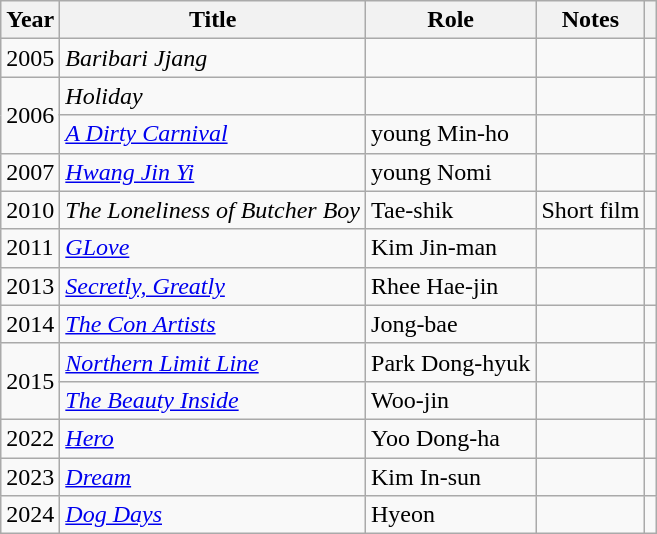<table class="wikitable sortable">
<tr>
<th>Year</th>
<th>Title</th>
<th>Role</th>
<th>Notes</th>
<th class="unsortable"></th>
</tr>
<tr>
<td>2005</td>
<td><em>Baribari Jjang</em></td>
<td></td>
<td></td>
<td></td>
</tr>
<tr>
<td rowspan=2>2006</td>
<td><em>Holiday</em></td>
<td></td>
<td></td>
<td></td>
</tr>
<tr>
<td><em><a href='#'>A Dirty Carnival</a></em></td>
<td>young Min-ho</td>
<td></td>
<td></td>
</tr>
<tr>
<td>2007</td>
<td><em><a href='#'>Hwang Jin Yi</a></em></td>
<td>young Nomi</td>
<td></td>
<td></td>
</tr>
<tr>
<td>2010</td>
<td><em>The Loneliness of Butcher Boy</em></td>
<td>Tae-shik</td>
<td>Short film</td>
<td></td>
</tr>
<tr>
<td>2011</td>
<td><em><a href='#'>GLove</a></em></td>
<td>Kim Jin-man</td>
<td></td>
<td></td>
</tr>
<tr>
<td>2013</td>
<td><em><a href='#'>Secretly, Greatly</a></em></td>
<td>Rhee Hae-jin</td>
<td></td>
<td></td>
</tr>
<tr>
<td>2014</td>
<td><em><a href='#'>The Con Artists</a></em></td>
<td>Jong-bae</td>
<td></td>
<td></td>
</tr>
<tr>
<td rowspan=2>2015</td>
<td><em><a href='#'>Northern Limit Line</a></em></td>
<td>Park Dong-hyuk</td>
<td></td>
<td></td>
</tr>
<tr>
<td><em><a href='#'>The Beauty Inside</a></em></td>
<td>Woo-jin</td>
<td></td>
<td></td>
</tr>
<tr>
<td>2022</td>
<td><em><a href='#'>Hero</a></em></td>
<td>Yoo Dong-ha</td>
<td></td>
<td></td>
</tr>
<tr>
<td>2023</td>
<td><em><a href='#'>Dream</a></em></td>
<td>Kim In-sun</td>
<td></td>
<td></td>
</tr>
<tr>
<td>2024</td>
<td><em><a href='#'>Dog Days</a></em></td>
<td>Hyeon</td>
<td></td>
<td></td>
</tr>
</table>
